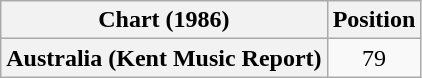<table class="wikitable plainrowheaders">
<tr>
<th>Chart (1986)</th>
<th>Position</th>
</tr>
<tr>
<th scope="row">Australia (Kent Music Report)</th>
<td align="center">79</td>
</tr>
</table>
